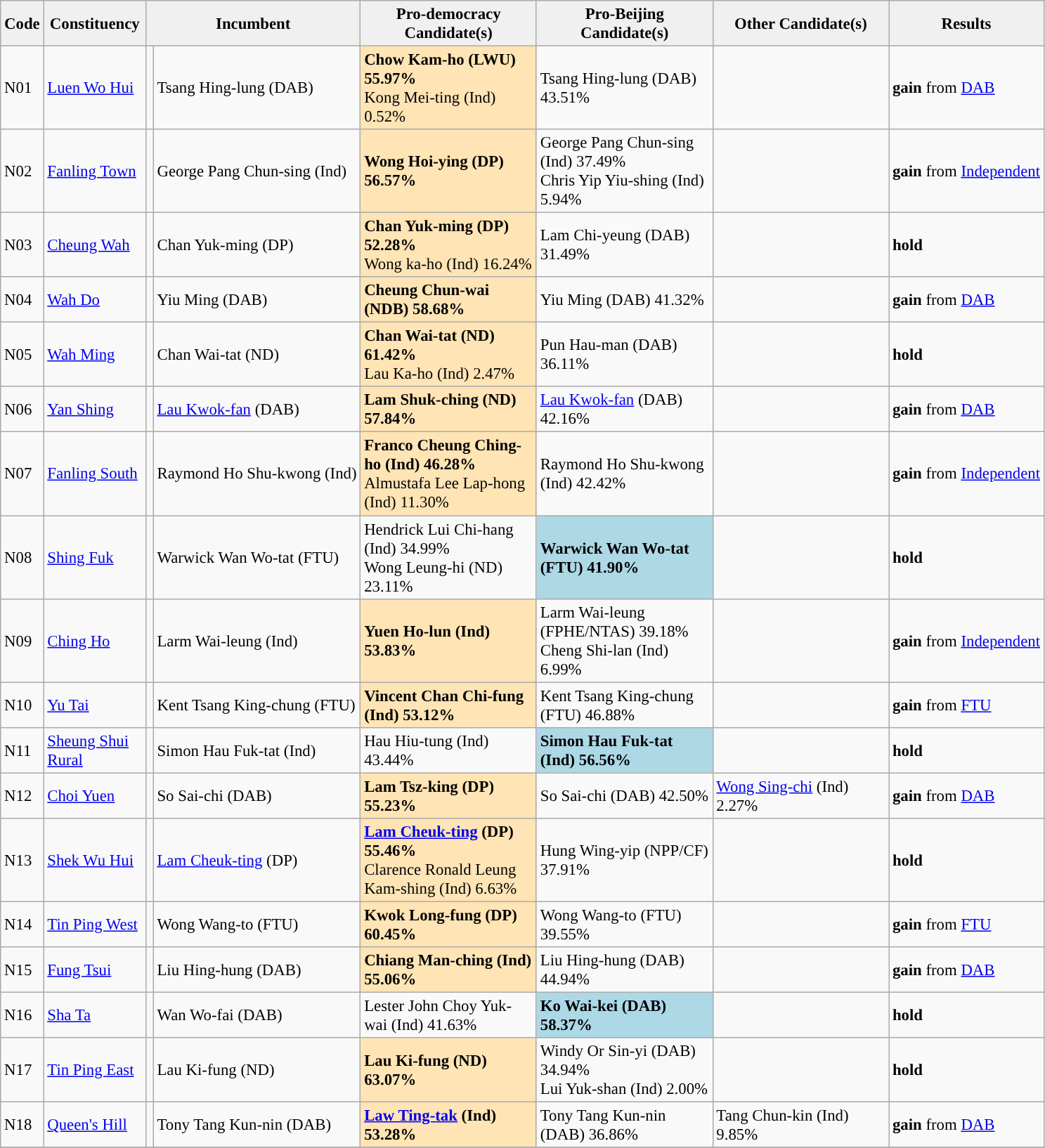<table class="wikitable sortable" style="font-size: 95%;">
<tr>
<th align="center" style="background:#f0f0f0;" width="20px">Code</th>
<th align="center" style="background:#f0f0f0;" width="90px">Constituency</th>
<th align="center" style="background:#f0f0f0;" width="120px" colspan="2">Incumbent</th>
<th align="center" style="background:#f0f0f0;" width="160px">Pro-democracy Candidate(s)</th>
<th align="center" style="background:#f0f0f0;" width="160px">Pro-Beijing Candidate(s)</th>
<th align="center" style="background:#f0f0f0;" width="160px">Other Candidate(s)</th>
<th align="center" style="background:#f0f0f0;" width="100px" colspan="2">Results</th>
</tr>
<tr>
<td>N01</td>
<td><a href='#'>Luen Wo Hui</a></td>
<td></td>
<td>Tsang Hing-lung (DAB)</td>
<td style="background-color:Moccasin"><strong>Chow Kam-ho (LWU) 55.97%</strong><br>Kong Mei-ting (Ind) 0.52%</td>
<td>Tsang Hing-lung (DAB) 43.51%</td>
<td></td>
<td> <strong>gain</strong> from <a href='#'>DAB</a></td>
</tr>
<tr>
<td>N02</td>
<td><a href='#'>Fanling Town</a></td>
<td></td>
<td>George Pang Chun-sing (Ind)</td>
<td style="background-color:Moccasin"><strong>Wong Hoi-ying (DP) 56.57%</strong></td>
<td>George Pang Chun-sing (Ind) 37.49%<br>Chris Yip Yiu-shing (Ind) 5.94%</td>
<td></td>
<td> <strong>gain</strong> from <a href='#'>Independent</a></td>
</tr>
<tr>
<td>N03</td>
<td><a href='#'>Cheung Wah</a></td>
<td></td>
<td>Chan Yuk-ming (DP)</td>
<td style="background-color:Moccasin"><strong>Chan Yuk-ming (DP) 52.28%</strong><br>Wong ka-ho (Ind) 16.24%</td>
<td>Lam Chi-yeung (DAB) 31.49%</td>
<td></td>
<td> <strong>hold</strong></td>
</tr>
<tr>
<td>N04</td>
<td><a href='#'>Wah Do</a></td>
<td></td>
<td>Yiu Ming (DAB)</td>
<td style="background-color:Moccasin"><strong>Cheung Chun-wai (NDB) 58.68%</strong></td>
<td>Yiu Ming (DAB) 41.32%</td>
<td></td>
<td> <strong>gain</strong> from <a href='#'>DAB</a></td>
</tr>
<tr>
<td>N05</td>
<td><a href='#'>Wah Ming</a></td>
<td></td>
<td>Chan Wai-tat (ND)</td>
<td style="background-color:Moccasin"><strong>Chan Wai-tat (ND) 61.42%</strong><br>Lau Ka-ho (Ind) 2.47%</td>
<td>Pun Hau-man (DAB) 36.11%</td>
<td></td>
<td> <strong>hold</strong></td>
</tr>
<tr>
<td>N06</td>
<td><a href='#'>Yan Shing</a></td>
<td></td>
<td><a href='#'>Lau Kwok-fan</a> (DAB)</td>
<td style="background-color:Moccasin"><strong>Lam Shuk-ching (ND) 57.84%</strong></td>
<td><a href='#'>Lau Kwok-fan</a> (DAB) 42.16%</td>
<td></td>
<td> <strong>gain</strong> from <a href='#'>DAB</a></td>
</tr>
<tr>
<td>N07</td>
<td><a href='#'>Fanling South</a></td>
<td></td>
<td>Raymond Ho Shu-kwong (Ind)</td>
<td style="background-color:Moccasin"><strong>Franco Cheung Ching-ho (Ind) 46.28%</strong><br>Almustafa Lee Lap-hong (Ind) 11.30%</td>
<td>Raymond Ho Shu-kwong (Ind) 42.42%</td>
<td></td>
<td> <strong>gain</strong> from <a href='#'>Independent</a></td>
</tr>
<tr>
<td>N08</td>
<td><a href='#'>Shing Fuk</a></td>
<td></td>
<td>Warwick Wan Wo-tat (FTU)</td>
<td>Hendrick Lui Chi-hang (Ind) 34.99%<br>Wong Leung-hi (ND) 23.11%</td>
<td style="background-color:LightBlue"><strong>Warwick Wan Wo-tat (FTU) 41.90%</strong></td>
<td></td>
<td> <strong>hold</strong></td>
</tr>
<tr>
<td>N09</td>
<td><a href='#'>Ching Ho</a></td>
<td></td>
<td>Larm Wai-leung (Ind)</td>
<td style="background-color:Moccasin"><strong>Yuen Ho-lun (Ind) 53.83%</strong></td>
<td>Larm Wai-leung (FPHE/NTAS) 39.18%<br>Cheng Shi-lan (Ind) 6.99%</td>
<td></td>
<td> <strong>gain</strong> from <a href='#'>Independent</a></td>
</tr>
<tr>
<td>N10</td>
<td><a href='#'>Yu Tai</a></td>
<td></td>
<td>Kent Tsang King-chung (FTU)</td>
<td style="background-color:Moccasin"><strong>Vincent Chan Chi-fung (Ind) 53.12%</strong></td>
<td>Kent Tsang King-chung (FTU) 46.88%</td>
<td></td>
<td> <strong>gain</strong> from <a href='#'>FTU</a></td>
</tr>
<tr>
<td>N11</td>
<td><a href='#'>Sheung Shui Rural</a></td>
<td></td>
<td>Simon Hau Fuk-tat (Ind)</td>
<td>Hau Hiu-tung (Ind) 43.44%</td>
<td style="background-color:LightBlue"><strong>Simon Hau Fuk-tat (Ind) 56.56%</strong></td>
<td></td>
<td> <strong>hold</strong></td>
</tr>
<tr>
<td>N12</td>
<td><a href='#'>Choi Yuen</a></td>
<td></td>
<td>So Sai-chi (DAB)</td>
<td style="background-color:Moccasin"><strong>Lam Tsz-king (DP) 55.23%</strong></td>
<td>So Sai-chi (DAB) 42.50%</td>
<td><a href='#'>Wong Sing-chi</a> (Ind) 2.27%</td>
<td> <strong>gain</strong> from <a href='#'>DAB</a></td>
</tr>
<tr>
<td>N13</td>
<td><a href='#'>Shek Wu Hui</a></td>
<td></td>
<td><a href='#'>Lam Cheuk-ting</a> (DP)</td>
<td style="background-color:Moccasin"><strong><a href='#'>Lam Cheuk-ting</a> (DP) 55.46%</strong><br>Clarence Ronald Leung Kam-shing (Ind) 6.63%</td>
<td>Hung Wing-yip (NPP/CF) 37.91%</td>
<td></td>
<td> <strong>hold</strong></td>
</tr>
<tr>
<td>N14</td>
<td><a href='#'>Tin Ping West</a></td>
<td></td>
<td>Wong Wang-to (FTU)</td>
<td style="background-color:Moccasin"><strong>Kwok Long-fung (DP) 60.45%</strong></td>
<td>Wong Wang-to (FTU) 39.55%</td>
<td></td>
<td> <strong>gain</strong> from <a href='#'>FTU</a></td>
</tr>
<tr>
<td>N15</td>
<td><a href='#'>Fung Tsui</a></td>
<td></td>
<td>Liu Hing-hung (DAB)</td>
<td style="background-color:Moccasin"><strong>Chiang Man-ching (Ind) 55.06%</strong></td>
<td>Liu Hing-hung (DAB) 44.94%</td>
<td></td>
<td> <strong>gain</strong> from <a href='#'>DAB</a></td>
</tr>
<tr>
<td>N16</td>
<td><a href='#'>Sha Ta</a></td>
<td></td>
<td>Wan Wo-fai (DAB)</td>
<td>Lester John Choy Yuk-wai (Ind) 41.63%</td>
<td style="background-color:LightBlue"><strong>Ko Wai-kei (DAB) 58.37%</strong></td>
<td></td>
<td> <strong>hold</strong></td>
</tr>
<tr>
<td>N17</td>
<td><a href='#'>Tin Ping East</a></td>
<td></td>
<td>Lau Ki-fung (ND)</td>
<td style="background-color:Moccasin"><strong>Lau Ki-fung (ND) 63.07%</strong></td>
<td>Windy Or Sin-yi (DAB) 34.94%<br>Lui Yuk-shan (Ind) 2.00%</td>
<td></td>
<td> <strong>hold</strong></td>
</tr>
<tr>
<td>N18</td>
<td><a href='#'>Queen's Hill</a></td>
<td></td>
<td>Tony Tang Kun-nin (DAB)</td>
<td style="background-color:Moccasin"><strong><a href='#'>Law Ting-tak</a> (Ind) 53.28%</strong></td>
<td>Tony Tang Kun-nin (DAB) 36.86%</td>
<td>Tang Chun-kin (Ind) 9.85%</td>
<td> <strong>gain</strong> from <a href='#'>DAB</a></td>
</tr>
<tr>
</tr>
</table>
